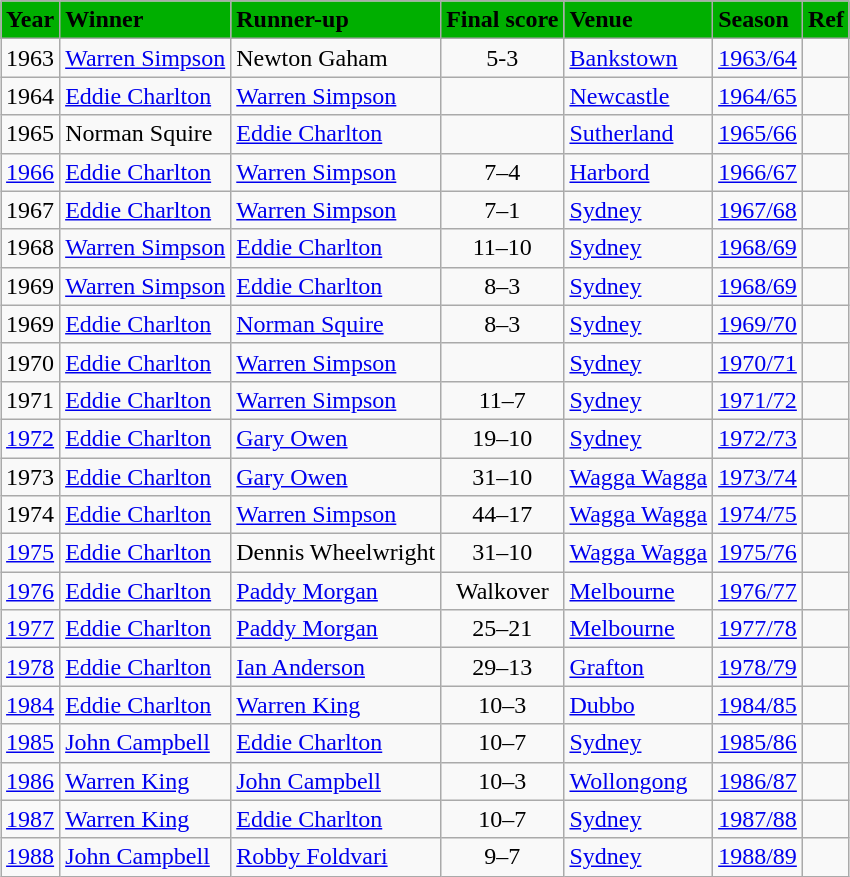<table class="wikitable" style="margin: auto">
<tr>
<th style="text-align: center; background-color: #00af00">Year</th>
<th style="text-align: left; background-color: #00af00">Winner</th>
<th style="text-align: left; background-color: #00af00">Runner-up</th>
<th style="text-align: left; background-color: #00af00">Final score</th>
<th style="text-align: left; background-color: #00af00">Venue</th>
<th style="text-align: left; background-color: #00af00">Season</th>
<th style="text-align: left; background-color: #00af00">Ref</th>
</tr>
<tr>
<td>1963</td>
<td> <a href='#'>Warren Simpson</a></td>
<td> Newton Gaham</td>
<td align="center">5-3</td>
<td><a href='#'>Bankstown</a></td>
<td><a href='#'>1963/64</a></td>
<td align="center"></td>
</tr>
<tr>
<td>1964</td>
<td> <a href='#'>Eddie Charlton</a></td>
<td> <a href='#'>Warren Simpson</a></td>
<td align="center"></td>
<td><a href='#'>Newcastle</a></td>
<td><a href='#'>1964/65</a></td>
<td align="center"></td>
</tr>
<tr>
<td>1965</td>
<td> Norman Squire</td>
<td> <a href='#'>Eddie Charlton</a></td>
<td align="center"></td>
<td><a href='#'>Sutherland</a></td>
<td><a href='#'>1965/66</a></td>
<td align="center"></td>
</tr>
<tr>
<td><a href='#'>1966</a></td>
<td> <a href='#'>Eddie Charlton</a></td>
<td> <a href='#'>Warren Simpson</a></td>
<td align="center">7–4</td>
<td><a href='#'>Harbord</a></td>
<td><a href='#'>1966/67</a></td>
<td align="center"></td>
</tr>
<tr>
<td>1967</td>
<td> <a href='#'>Eddie Charlton</a></td>
<td> <a href='#'>Warren Simpson</a></td>
<td align="center">7–1</td>
<td><a href='#'>Sydney</a></td>
<td><a href='#'>1967/68</a></td>
<td align="center"></td>
</tr>
<tr>
<td>1968</td>
<td> <a href='#'>Warren Simpson</a></td>
<td> <a href='#'>Eddie Charlton</a></td>
<td align="center">11–10</td>
<td><a href='#'>Sydney</a></td>
<td><a href='#'>1968/69</a></td>
<td align="center"></td>
</tr>
<tr>
<td>1969</td>
<td> <a href='#'>Warren Simpson</a></td>
<td> <a href='#'>Eddie Charlton</a></td>
<td align="center">8–3</td>
<td><a href='#'>Sydney</a></td>
<td><a href='#'>1968/69</a></td>
<td align="center"></td>
</tr>
<tr>
<td>1969</td>
<td> <a href='#'>Eddie Charlton</a></td>
<td> <a href='#'>Norman Squire</a></td>
<td align="center">8–3</td>
<td><a href='#'>Sydney</a></td>
<td><a href='#'>1969/70</a></td>
<td align="center"></td>
</tr>
<tr>
<td>1970</td>
<td> <a href='#'>Eddie Charlton</a></td>
<td> <a href='#'>Warren Simpson</a></td>
<td align="center"></td>
<td><a href='#'>Sydney</a></td>
<td><a href='#'>1970/71</a></td>
<td align="center"></td>
</tr>
<tr>
<td>1971</td>
<td> <a href='#'>Eddie Charlton</a></td>
<td> <a href='#'>Warren Simpson</a></td>
<td align="center">11–7</td>
<td><a href='#'>Sydney</a></td>
<td><a href='#'>1971/72</a></td>
<td align="center"></td>
</tr>
<tr>
<td><a href='#'>1972</a></td>
<td> <a href='#'>Eddie Charlton</a></td>
<td> <a href='#'>Gary Owen</a></td>
<td align="center">19–10</td>
<td><a href='#'>Sydney</a></td>
<td><a href='#'>1972/73</a></td>
<td align="center"></td>
</tr>
<tr>
<td>1973</td>
<td> <a href='#'>Eddie Charlton</a></td>
<td> <a href='#'>Gary Owen</a></td>
<td align="center">31–10</td>
<td><a href='#'>Wagga Wagga</a></td>
<td><a href='#'>1973/74</a></td>
<td align="center"></td>
</tr>
<tr>
<td>1974</td>
<td> <a href='#'>Eddie Charlton</a></td>
<td> <a href='#'>Warren Simpson</a></td>
<td align="center">44–17</td>
<td><a href='#'>Wagga Wagga</a></td>
<td><a href='#'>1974/75</a></td>
<td align="center"></td>
</tr>
<tr>
<td><a href='#'>1975</a></td>
<td> <a href='#'>Eddie Charlton</a></td>
<td> Dennis Wheelwright</td>
<td align="center">31–10</td>
<td><a href='#'>Wagga Wagga</a></td>
<td><a href='#'>1975/76</a></td>
<td align="center"></td>
</tr>
<tr>
<td><a href='#'>1976</a></td>
<td> <a href='#'>Eddie Charlton</a></td>
<td> <a href='#'>Paddy Morgan</a></td>
<td align="center">Walkover</td>
<td><a href='#'>Melbourne</a></td>
<td><a href='#'>1976/77</a></td>
<td align="center"></td>
</tr>
<tr>
<td><a href='#'>1977</a></td>
<td> <a href='#'>Eddie Charlton</a></td>
<td> <a href='#'>Paddy Morgan</a></td>
<td align="center">25–21</td>
<td><a href='#'>Melbourne</a></td>
<td><a href='#'>1977/78</a></td>
<td align="center"></td>
</tr>
<tr>
<td><a href='#'>1978</a></td>
<td> <a href='#'>Eddie Charlton</a></td>
<td> <a href='#'>Ian Anderson</a></td>
<td align="center">29–13</td>
<td><a href='#'>Grafton</a></td>
<td><a href='#'>1978/79</a></td>
<td align="center"></td>
</tr>
<tr>
<td><a href='#'>1984</a></td>
<td> <a href='#'>Eddie Charlton</a></td>
<td> <a href='#'>Warren King</a></td>
<td align="center">10–3</td>
<td><a href='#'>Dubbo</a></td>
<td><a href='#'>1984/85</a></td>
<td align="center"></td>
</tr>
<tr>
<td><a href='#'>1985</a></td>
<td> <a href='#'>John Campbell</a></td>
<td> <a href='#'>Eddie Charlton</a></td>
<td align="center">10–7</td>
<td><a href='#'>Sydney</a></td>
<td><a href='#'>1985/86</a></td>
<td align="center"></td>
</tr>
<tr>
<td><a href='#'>1986</a></td>
<td> <a href='#'>Warren King</a></td>
<td> <a href='#'>John Campbell</a></td>
<td align="center">10–3</td>
<td><a href='#'>Wollongong</a></td>
<td><a href='#'>1986/87</a></td>
<td align="center"></td>
</tr>
<tr>
<td><a href='#'>1987</a></td>
<td> <a href='#'>Warren King</a></td>
<td> <a href='#'>Eddie Charlton</a></td>
<td align="center">10–7</td>
<td><a href='#'>Sydney</a></td>
<td><a href='#'>1987/88</a></td>
<td align="center"></td>
</tr>
<tr>
<td><a href='#'>1988</a></td>
<td> <a href='#'>John Campbell</a></td>
<td> <a href='#'>Robby Foldvari</a></td>
<td align="center">9–7</td>
<td><a href='#'>Sydney</a></td>
<td><a href='#'>1988/89</a></td>
<td align="center"></td>
</tr>
</table>
